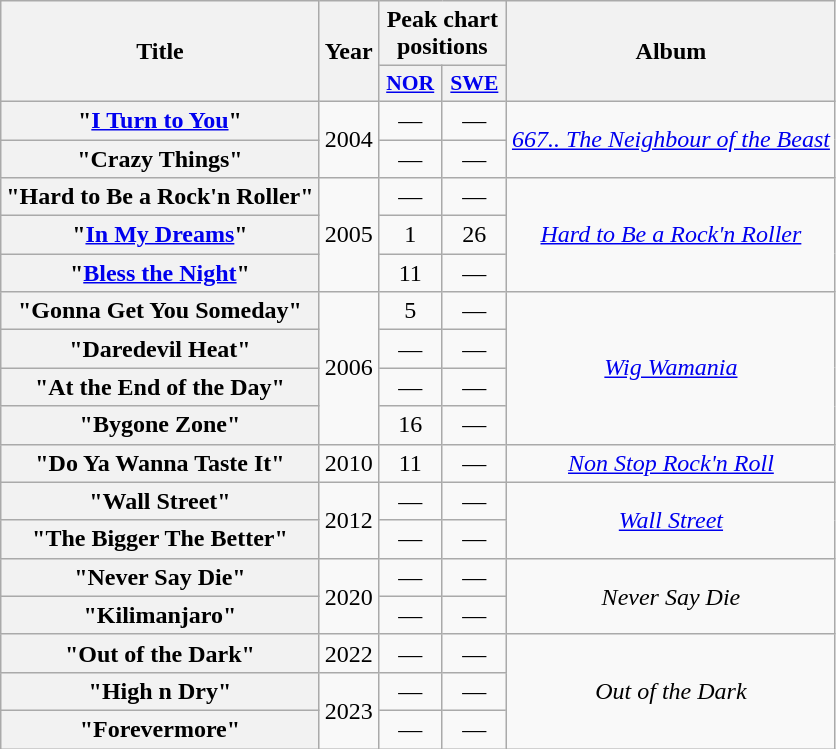<table class="wikitable plainrowheaders" style="text-align:center;">
<tr>
<th rowspan="2">Title</th>
<th rowspan="2">Year</th>
<th colspan="2">Peak chart positions</th>
<th rowspan="2">Album</th>
</tr>
<tr>
<th scope="col" style="width:2.5em;font-size:90%;"><a href='#'>NOR</a><br></th>
<th scope="col" style="width:2.5em;font-size:90%;"><a href='#'>SWE</a><br></th>
</tr>
<tr>
<th scope="row">"<a href='#'>I Turn to You</a>"</th>
<td rowspan="2">2004</td>
<td>—</td>
<td>—</td>
<td rowspan="2"><em><a href='#'>667.. The Neighbour of the Beast</a></em></td>
</tr>
<tr>
<th scope="row">"Crazy Things"</th>
<td>—</td>
<td>—</td>
</tr>
<tr>
<th scope="row">"Hard to Be a Rock'n Roller"</th>
<td rowspan="3">2005</td>
<td>—</td>
<td>—</td>
<td rowspan="3"><em><a href='#'>Hard to Be a Rock'n Roller</a></em></td>
</tr>
<tr>
<th scope="row">"<a href='#'>In My Dreams</a>"</th>
<td>1</td>
<td>26</td>
</tr>
<tr>
<th scope="row">"<a href='#'>Bless the Night</a>"</th>
<td>11</td>
<td>—</td>
</tr>
<tr>
<th scope="row">"Gonna Get You Someday"</th>
<td rowspan="4">2006</td>
<td>5</td>
<td>—</td>
<td rowspan="4"><em><a href='#'>Wig Wamania</a></em></td>
</tr>
<tr>
<th scope="row">"Daredevil Heat"</th>
<td>—</td>
<td>—</td>
</tr>
<tr>
<th scope="row">"At the End of the Day"</th>
<td>—</td>
<td>—</td>
</tr>
<tr>
<th scope="row">"Bygone Zone"</th>
<td>16</td>
<td>—</td>
</tr>
<tr>
<th scope="row">"Do Ya Wanna Taste It"</th>
<td>2010</td>
<td>11</td>
<td>—</td>
<td><em><a href='#'>Non Stop Rock'n Roll</a></em></td>
</tr>
<tr>
<th scope="row">"Wall Street"</th>
<td rowspan="2">2012</td>
<td>—</td>
<td>—</td>
<td rowspan="2"><em><a href='#'>Wall Street</a></em></td>
</tr>
<tr>
<th scope="row">"The Bigger The Better"</th>
<td>—</td>
<td>—</td>
</tr>
<tr>
<th scope="row">"Never Say Die"</th>
<td rowspan="2">2020</td>
<td>—</td>
<td>—</td>
<td rowspan="2"><em>Never Say Die</em></td>
</tr>
<tr>
<th scope="row">"Kilimanjaro"</th>
<td>—</td>
<td>—</td>
</tr>
<tr>
<th scope="row">"Out of the Dark"</th>
<td>2022</td>
<td>—</td>
<td>—</td>
<td rowspan="3"><em>Out of the Dark</em></td>
</tr>
<tr>
<th scope="row">"High n Dry"</th>
<td rowspan="2">2023</td>
<td>—</td>
<td>—</td>
</tr>
<tr>
<th scope="row">"Forevermore"</th>
<td>—</td>
<td>—</td>
</tr>
</table>
